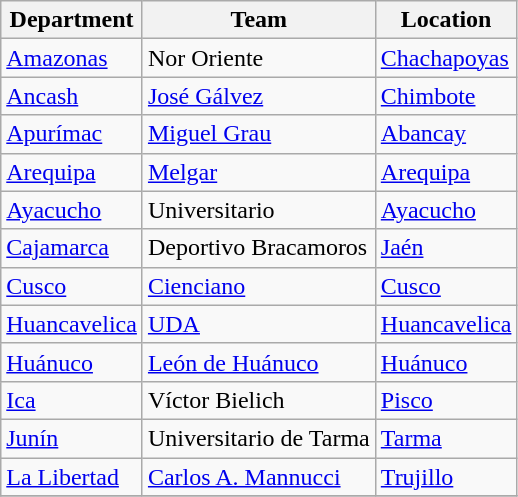<table class="wikitable">
<tr>
<th>Department</th>
<th>Team</th>
<th>Location</th>
</tr>
<tr>
<td><a href='#'>Amazonas</a></td>
<td>Nor Oriente</td>
<td><a href='#'>Chachapoyas</a></td>
</tr>
<tr>
<td><a href='#'>Ancash</a></td>
<td><a href='#'>José Gálvez</a></td>
<td><a href='#'>Chimbote</a></td>
</tr>
<tr>
<td><a href='#'>Apurímac</a></td>
<td><a href='#'>Miguel Grau</a></td>
<td><a href='#'>Abancay</a></td>
</tr>
<tr>
<td><a href='#'>Arequipa</a></td>
<td><a href='#'>Melgar</a></td>
<td><a href='#'>Arequipa</a></td>
</tr>
<tr>
<td><a href='#'>Ayacucho</a></td>
<td>Universitario</td>
<td><a href='#'>Ayacucho</a></td>
</tr>
<tr>
<td><a href='#'>Cajamarca</a></td>
<td>Deportivo Bracamoros</td>
<td><a href='#'>Jaén</a></td>
</tr>
<tr>
<td><a href='#'>Cusco</a></td>
<td><a href='#'>Cienciano</a></td>
<td><a href='#'>Cusco</a></td>
</tr>
<tr>
<td><a href='#'>Huancavelica</a></td>
<td><a href='#'>UDA</a></td>
<td><a href='#'>Huancavelica</a></td>
</tr>
<tr>
<td><a href='#'>Huánuco</a></td>
<td><a href='#'>León de Huánuco</a></td>
<td><a href='#'>Huánuco</a></td>
</tr>
<tr>
<td><a href='#'>Ica</a></td>
<td>Víctor Bielich</td>
<td><a href='#'>Pisco</a></td>
</tr>
<tr>
<td><a href='#'>Junín</a></td>
<td>Universitario de Tarma</td>
<td><a href='#'>Tarma</a></td>
</tr>
<tr>
<td><a href='#'>La Libertad</a></td>
<td><a href='#'>Carlos A. Mannucci</a></td>
<td><a href='#'>Trujillo</a></td>
</tr>
<tr>
</tr>
</table>
